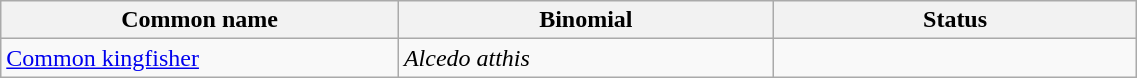<table width=60% class="wikitable">
<tr>
<th width=35%>Common name</th>
<th width=33%>Binomial</th>
<th width=32%>Status</th>
</tr>
<tr>
<td><a href='#'>Common kingfisher</a></td>
<td><em>Alcedo atthis</em></td>
<td></td>
</tr>
</table>
